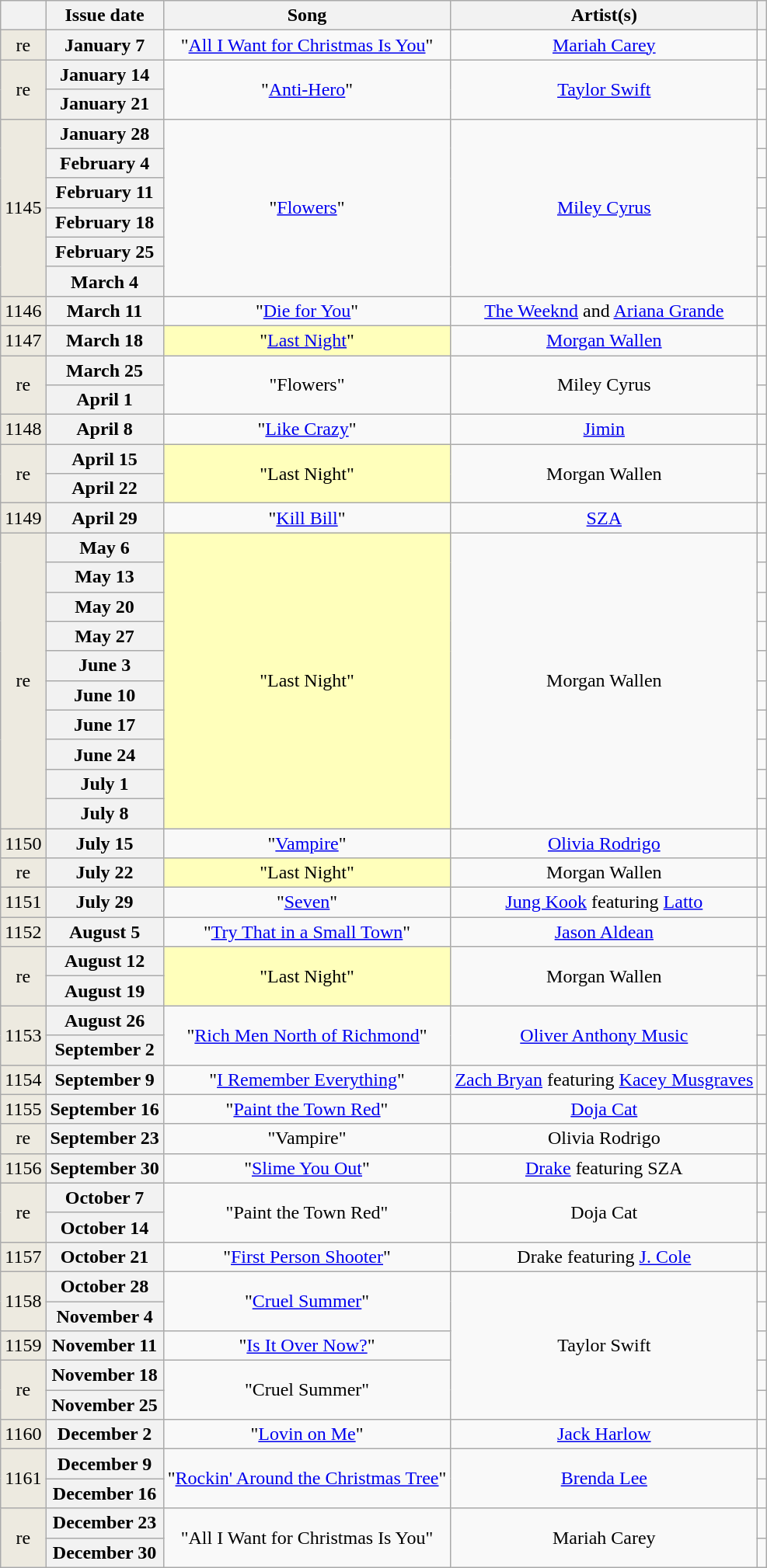<table class="wikitable plainrowheaders" style="text-align: center">
<tr>
<th width="1"></th>
<th scope="col">Issue date</th>
<th>Song</th>
<th>Artist(s)</th>
<th></th>
</tr>
<tr>
<td bgcolor=#EDEAE0 align="center">re</td>
<th scope="row">January 7</th>
<td>"<a href='#'>All I Want for Christmas Is You</a>"</td>
<td><a href='#'>Mariah Carey</a></td>
<td></td>
</tr>
<tr>
<td rowspan=2 bgcolor=#EDEAE0 align="center">re</td>
<th scope="row">January 14</th>
<td rowspan=2>"<a href='#'>Anti-Hero</a>"</td>
<td rowspan=2><a href='#'>Taylor Swift</a></td>
<td></td>
</tr>
<tr>
<th scope="row">January 21</th>
<td></td>
</tr>
<tr>
<td bgcolor=#EDEAE0 align="center" rowspan=6>1145</td>
<th scope="row">January 28</th>
<td rowspan=6>"<a href='#'>Flowers</a>"</td>
<td rowspan=6><a href='#'>Miley Cyrus</a></td>
<td></td>
</tr>
<tr>
<th scope="row">February 4</th>
<td></td>
</tr>
<tr>
<th scope="row">February 11</th>
<td></td>
</tr>
<tr>
<th scope="row">February 18</th>
<td></td>
</tr>
<tr>
<th scope="row">February 25</th>
<td></td>
</tr>
<tr>
<th scope="row">March 4</th>
<td></td>
</tr>
<tr>
<td bgcolor=#EDEAE0 align="center">1146</td>
<th scope="row">March 11</th>
<td>"<a href='#'>Die for You</a>"</td>
<td><a href='#'>The Weeknd</a> and <a href='#'>Ariana Grande</a></td>
<td></td>
</tr>
<tr>
<td bgcolor=#EDEAE0 align="center">1147</td>
<th scope="row">March 18</th>
<td bgcolor=#FFFFBB>"<a href='#'>Last Night</a>" </td>
<td><a href='#'>Morgan Wallen</a></td>
<td></td>
</tr>
<tr>
<td bgcolor=#EDEAE0 align="center" rowspan=2>re</td>
<th scope="row">March 25</th>
<td rowspan=2>"Flowers"</td>
<td rowspan=2>Miley Cyrus</td>
<td></td>
</tr>
<tr>
<th scope="row">April 1</th>
<td></td>
</tr>
<tr>
<td bgcolor=#EDEAE0 align="center">1148</td>
<th scope="row">April 8</th>
<td>"<a href='#'>Like Crazy</a>"</td>
<td><a href='#'>Jimin</a></td>
<td></td>
</tr>
<tr>
<td bgcolor=#EDEAE0 align="center" rowspan=2>re</td>
<th scope="row">April 15</th>
<td bgcolor=#FFFFBB rowspan=2>"Last Night" </td>
<td rowspan=2>Morgan Wallen</td>
<td></td>
</tr>
<tr>
<th scope="row">April 22</th>
<td></td>
</tr>
<tr>
<td bgcolor=#EDEAE0 align="center">1149</td>
<th scope="row">April 29</th>
<td>"<a href='#'>Kill Bill</a>"</td>
<td><a href='#'>SZA</a></td>
<td></td>
</tr>
<tr>
<td bgcolor=#EDEAE0 align="center" rowspan=10>re</td>
<th scope="row">May 6</th>
<td bgcolor=#FFFFBB rowspan=10>"Last Night" </td>
<td rowspan=10>Morgan Wallen</td>
<td></td>
</tr>
<tr>
<th scope="row">May 13</th>
<td></td>
</tr>
<tr>
<th scope="row">May 20</th>
<td></td>
</tr>
<tr>
<th scope="row">May 27</th>
<td></td>
</tr>
<tr>
<th scope="row">June 3</th>
<td></td>
</tr>
<tr>
<th scope="row">June 10</th>
<td></td>
</tr>
<tr>
<th scope="row">June 17</th>
<td></td>
</tr>
<tr>
<th scope="row">June 24</th>
<td></td>
</tr>
<tr>
<th scope="row">July 1</th>
<td></td>
</tr>
<tr>
<th scope="row">July 8</th>
<td></td>
</tr>
<tr>
<td bgcolor=#EDEAE0 align="center">1150</td>
<th scope="row">July 15</th>
<td>"<a href='#'>Vampire</a>"</td>
<td><a href='#'>Olivia Rodrigo</a></td>
<td></td>
</tr>
<tr>
<td bgcolor=#EDEAE0 align="center">re</td>
<th scope="row">July 22</th>
<td bgcolor=#FFFFBB>"Last Night" </td>
<td>Morgan Wallen</td>
<td></td>
</tr>
<tr>
<td bgcolor=#EDEAE0 align="center">1151</td>
<th scope="row">July 29</th>
<td>"<a href='#'>Seven</a>"</td>
<td><a href='#'>Jung Kook</a> featuring <a href='#'>Latto</a></td>
<td></td>
</tr>
<tr>
<td bgcolor=#EDEAE0 align="center">1152</td>
<th scope="row">August 5</th>
<td>"<a href='#'>Try That in a Small Town</a>"</td>
<td><a href='#'>Jason Aldean</a></td>
<td></td>
</tr>
<tr>
<td bgcolor=#EDEAE0 align="center" rowspan=2>re</td>
<th scope="row">August 12</th>
<td bgcolor=#FFFFBB rowspan=2>"Last Night" </td>
<td rowspan=2>Morgan Wallen</td>
<td></td>
</tr>
<tr>
<th scope="row">August 19</th>
<td></td>
</tr>
<tr>
<td bgcolor=#EDEAE0 align="center" rowspan=2>1153</td>
<th scope="row">August 26</th>
<td rowspan=2>"<a href='#'>Rich Men North of Richmond</a>"</td>
<td rowspan=2><a href='#'>Oliver Anthony Music</a></td>
<td></td>
</tr>
<tr>
<th scope="row">September 2</th>
<td></td>
</tr>
<tr>
<td bgcolor=#EDEAE0 align="center">1154</td>
<th scope="row">September 9</th>
<td>"<a href='#'>I Remember Everything</a>"</td>
<td><a href='#'>Zach Bryan</a> featuring <a href='#'>Kacey Musgraves</a></td>
<td></td>
</tr>
<tr>
<td bgcolor=#EDEAE0 align="center">1155</td>
<th scope="row">September 16</th>
<td>"<a href='#'>Paint the Town Red</a>"</td>
<td><a href='#'>Doja Cat</a></td>
<td></td>
</tr>
<tr>
<td bgcolor=#EDEAE0 align="center">re</td>
<th scope="row">September 23</th>
<td>"Vampire"</td>
<td>Olivia Rodrigo</td>
<td></td>
</tr>
<tr>
<td bgcolor=#EDEAE0 align="center">1156</td>
<th scope="row">September 30</th>
<td>"<a href='#'>Slime You Out</a>"</td>
<td><a href='#'>Drake</a> featuring SZA</td>
<td></td>
</tr>
<tr>
<td bgcolor=#EDEAE0 align="center" rowspan=2>re</td>
<th scope="row">October 7</th>
<td rowspan=2>"Paint the Town Red"</td>
<td rowspan=2>Doja Cat</td>
<td></td>
</tr>
<tr>
<th scope="row">October 14</th>
<td></td>
</tr>
<tr>
<td bgcolor=#EDEAE0 align="center">1157</td>
<th scope="row">October 21</th>
<td>"<a href='#'>First Person Shooter</a>"</td>
<td>Drake featuring <a href='#'>J. Cole</a></td>
<td></td>
</tr>
<tr>
<td bgcolor=#EDEAE0 align="center" rowspan=2>1158</td>
<th scope="row">October 28</th>
<td rowspan=2>"<a href='#'>Cruel Summer</a>"</td>
<td rowspan=5>Taylor Swift</td>
<td></td>
</tr>
<tr>
<th scope="row">November 4</th>
<td></td>
</tr>
<tr>
<td bgcolor=#EDEAE0 align="center">1159</td>
<th scope="row">November 11</th>
<td>"<a href='#'>Is It Over Now?</a>"</td>
<td></td>
</tr>
<tr>
<td bgcolor=#EDEAE0 align="center" rowspan=2>re</td>
<th scope="row">November 18</th>
<td rowspan=2>"Cruel Summer"</td>
<td></td>
</tr>
<tr>
<th scope="row">November 25</th>
<td></td>
</tr>
<tr>
<td bgcolor=#EDEAE0 align="center">1160</td>
<th scope="row">December 2</th>
<td>"<a href='#'>Lovin on Me</a>"</td>
<td><a href='#'>Jack Harlow</a></td>
<td></td>
</tr>
<tr>
<td bgcolor=#EDEAE0 align="center" rowspan=2>1161</td>
<th scope="row">December 9</th>
<td rowspan=2>"<a href='#'>Rockin' Around the Christmas Tree</a>"</td>
<td rowspan=2><a href='#'>Brenda Lee</a></td>
<td></td>
</tr>
<tr>
<th scope="row">December 16</th>
<td></td>
</tr>
<tr>
<td bgcolor=#EDEAE0 align="center" rowspan=2>re</td>
<th scope="row">December 23</th>
<td rowspan=2>"All I Want for Christmas Is You"</td>
<td rowspan=2>Mariah Carey</td>
<td></td>
</tr>
<tr>
<th scope="row">December 30</th>
<td></td>
</tr>
</table>
